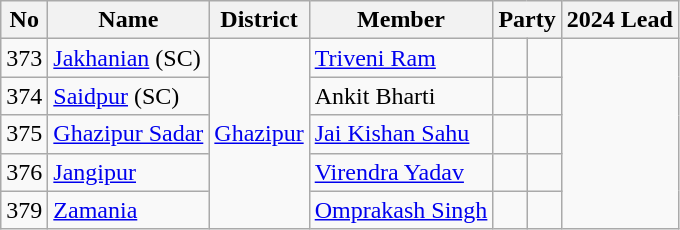<table class="wikitable sortable">
<tr>
<th>No</th>
<th>Name</th>
<th>District</th>
<th>Member</th>
<th colspan="2">Party</th>
<th colspan="2">2024 Lead</th>
</tr>
<tr>
<td>373</td>
<td><a href='#'>Jakhanian</a> (SC)</td>
<td rowspan="5"><a href='#'>Ghazipur</a></td>
<td><a href='#'>Triveni Ram</a></td>
<td></td>
<td></td>
</tr>
<tr>
<td>374</td>
<td><a href='#'>Saidpur</a> (SC)</td>
<td>Ankit Bharti</td>
<td></td>
<td></td>
</tr>
<tr>
<td>375</td>
<td><a href='#'>Ghazipur Sadar</a></td>
<td><a href='#'>Jai Kishan Sahu</a></td>
<td></td>
<td></td>
</tr>
<tr>
<td>376</td>
<td><a href='#'>Jangipur</a></td>
<td><a href='#'>Virendra Yadav</a></td>
<td></td>
<td></td>
</tr>
<tr>
<td>379</td>
<td><a href='#'>Zamania</a></td>
<td><a href='#'>Omprakash Singh</a></td>
<td></td>
<td></td>
</tr>
</table>
